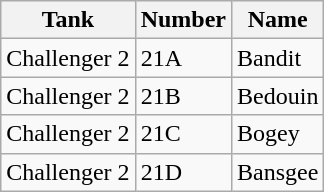<table class="wikitable">
<tr>
<th>Tank</th>
<th>Number</th>
<th>Name</th>
</tr>
<tr>
<td>Challenger 2</td>
<td>21A</td>
<td>Bandit</td>
</tr>
<tr>
<td>Challenger 2</td>
<td>21B</td>
<td>Bedouin</td>
</tr>
<tr>
<td>Challenger 2</td>
<td>21C</td>
<td>Bogey</td>
</tr>
<tr>
<td>Challenger 2</td>
<td>21D</td>
<td>Bansgee</td>
</tr>
</table>
